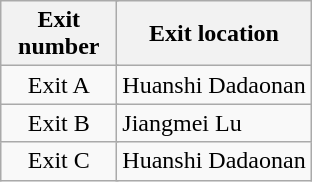<table class="wikitable">
<tr>
<th style="width:70px" colspan="2">Exit number</th>
<th>Exit location</th>
</tr>
<tr>
<td align="center" colspan="2">Exit A</td>
<td>Huanshi Dadaonan</td>
</tr>
<tr>
<td align="center" colspan="2">Exit B</td>
<td>Jiangmei Lu</td>
</tr>
<tr>
<td align="center" colspan="2">Exit C</td>
<td>Huanshi Dadaonan</td>
</tr>
</table>
